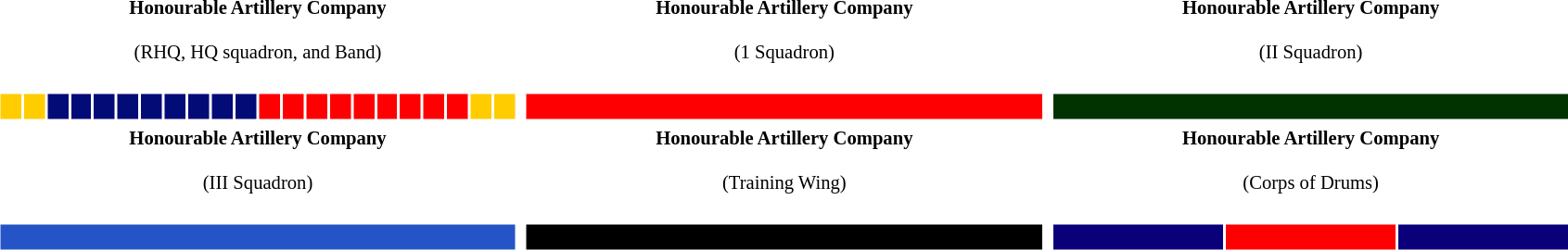<table style="margin: 0 0 1em 1em; width:90%; font-size: 0.86em; text-align:center;">
<tr>
<td> </td>
</tr>
<tr>
<td colspan="2" style="width:25%;"><strong>Honourable Artillery Company</strong><br><br>(RHQ, HQ squadron, and Band)</td>
<td colspan="2" style="width:25%;"><strong>Honourable Artillery Company</strong><br><br>(1 Squadron)</td>
<td colspan="2" style="width:25%;"><strong>Honourable Artillery Company</strong><br><br>(II Squadron)</td>
</tr>
<tr>
<td colspan=2><br><table style="width:100%;">
<tr>
<td style="background:#fc0;"> </td>
<td style="background:#fc0;"> </td>
<td style="background:#030b77;"> </td>
<td style="background:#030b77;"> </td>
<td style="background:#030b77;"> </td>
<td style="background:#030b77;"> </td>
<td style="background:#030b77;"> </td>
<td style="background:#030b77;"> </td>
<td style="background:#030b77;"> </td>
<td style="background:#030b77;"> </td>
<td style="background:#030b77;"> </td>
<td style="background:#fe0002;"> </td>
<td style="background:#fe0002;"> </td>
<td style="background:#fe0002;"> </td>
<td style="background:#fe0002;"> </td>
<td style="background:#fe0002;"> </td>
<td style="background:#fe0002;"> </td>
<td style="background:#fe0002;"> </td>
<td style="background:#fe0002;"> </td>
<td style="background:#fe0002;"> </td>
<td style="background:#fc0;"> </td>
<td style="background:#fc0;"> </td>
</tr>
</table>
</td>
<td colspan=2><br><table style="width:100%;">
<tr>
<td style="background:#fe0002;"> </td>
</tr>
</table>
</td>
<td colspan=2><br><table style="width:100%;">
<tr>
<td style="background:#030;"> </td>
</tr>
</table>
</td>
</tr>
<tr>
<td colspan="2" style="width:25%;"><strong>Honourable Artillery Company</strong><br><br>(III Squadron)</td>
<td colspan="2" style="width:25%;"><strong>Honourable Artillery Company</strong><br><br>(Training Wing)</td>
<td colspan="2" style="width:25%;"><strong>Honourable Artillery Company</strong><br><br>(Corps of Drums)</td>
</tr>
<tr>
<td colspan=2><br><table style="width:100%;">
<tr>
<td style="background:#2554c7;"> </td>
</tr>
</table>
</td>
<td colspan=2><br><table style="width:100%;">
<tr>
<td style="background:#000;"> </td>
</tr>
</table>
</td>
<td colspan=2><br><table style="width:100%;">
<tr>
<td style="background:#09007a;"> </td>
<td style="background:#fe0002;"> </td>
<td style="background:#09007a;"> </td>
</tr>
</table>
</td>
</tr>
</table>
